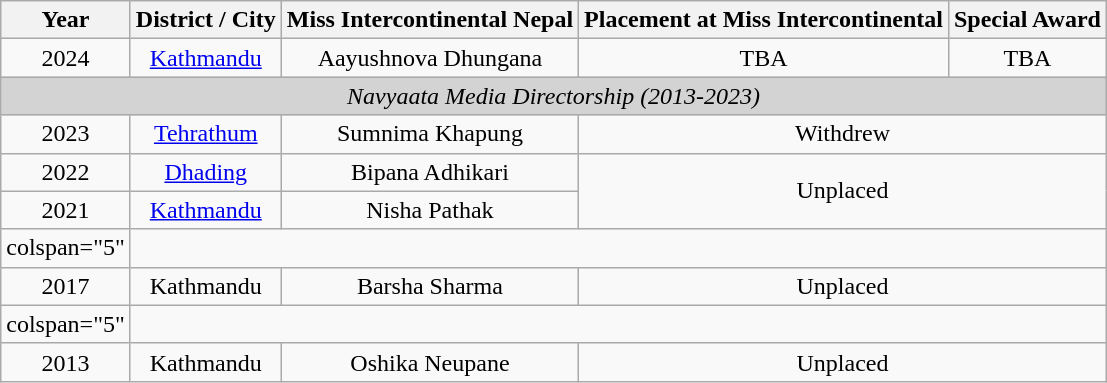<table class="wikitable">
<tr>
<th>Year</th>
<th>District / City</th>
<th>Miss Intercontinental Nepal</th>
<th>Placement at Miss Intercontinental</th>
<th>Special Award</th>
</tr>
<tr align="center">
<td>2024</td>
<td><a href='#'>Kathmandu</a></td>
<td>Aayushnova Dhungana</td>
<td>TBA</td>
<td>TBA</td>
</tr>
<tr align="center" style="background:lightgrey;">
<td colspan="5"><em>Navyaata Media Directorship (2013-2023)</em></td>
</tr>
<tr align="center">
<td>2023</td>
<td><a href='#'>Tehrathum</a></td>
<td>Sumnima Khapung</td>
<td colspan="2">Withdrew</td>
</tr>
<tr align="center">
<td>2022</td>
<td><a href='#'>Dhading</a></td>
<td>Bipana Adhikari</td>
<td colspan="2" rowspan="2">Unplaced</td>
</tr>
<tr align="center">
<td>2021</td>
<td><a href='#'>Kathmandu</a></td>
<td>Nisha Pathak</td>
</tr>
<tr align="center">
<td>colspan="5" </td>
</tr>
<tr align="center">
<td>2017</td>
<td>Kathmandu</td>
<td>Barsha Sharma</td>
<td colspan="2">Unplaced</td>
</tr>
<tr align="center">
<td>colspan="5" </td>
</tr>
<tr align="center">
<td>2013</td>
<td>Kathmandu</td>
<td>Oshika Neupane</td>
<td colspan="2">Unplaced</td>
</tr>
</table>
